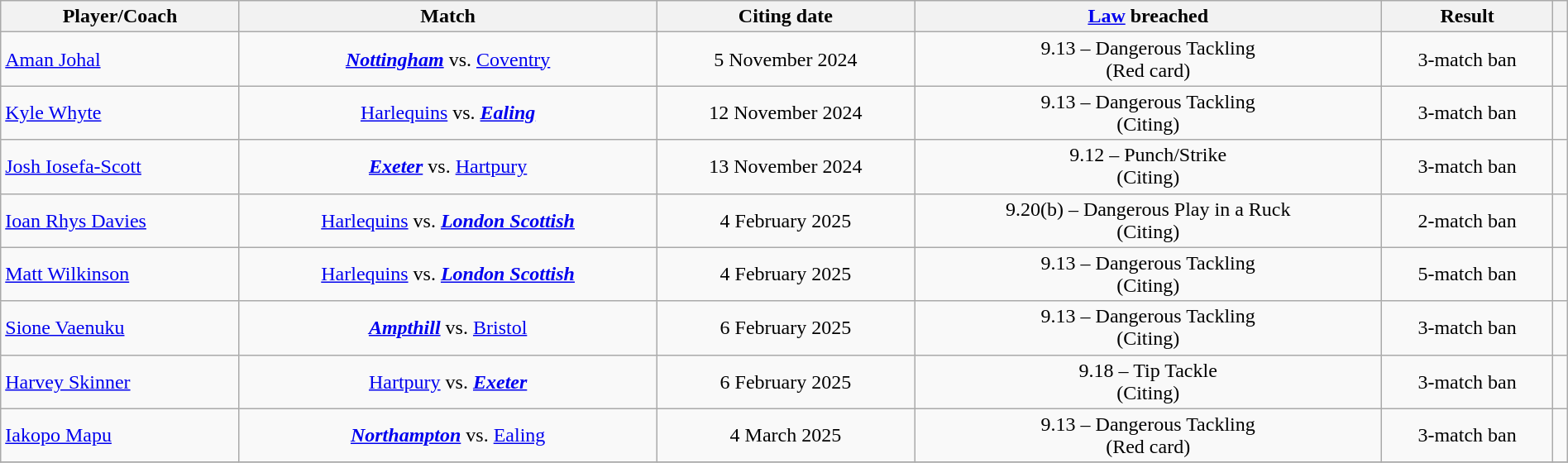<table class="wikitable sortable" style="text-align:center;width:100%">
<tr>
<th>Player/Coach</th>
<th>Match</th>
<th>Citing date</th>
<th><a href='#'>Law</a> breached</th>
<th>Result</th>
<th></th>
</tr>
<tr>
<td align=left> <a href='#'>Aman Johal</a></td>
<td><strong><em><a href='#'>Nottingham</a></em></strong> vs. <a href='#'>Coventry</a></td>
<td>5 November 2024</td>
<td>9.13 – Dangerous Tackling<br>(Red card)</td>
<td>3-match ban</td>
<td></td>
</tr>
<tr>
<td align=left> <a href='#'>Kyle Whyte</a></td>
<td><a href='#'>Harlequins</a> vs. <strong><em><a href='#'>Ealing</a></em></strong></td>
<td>12 November 2024</td>
<td>9.13 – Dangerous Tackling<br>(Citing)</td>
<td>3-match ban</td>
<td></td>
</tr>
<tr>
<td align=left> <a href='#'>Josh Iosefa-Scott</a></td>
<td><strong><em><a href='#'>Exeter</a></em></strong> vs. <a href='#'>Hartpury</a></td>
<td>13 November 2024</td>
<td>9.12 – Punch/Strike<br>(Citing)</td>
<td>3-match ban</td>
<td></td>
</tr>
<tr>
<td align=left> <a href='#'>Ioan Rhys Davies</a></td>
<td><a href='#'>Harlequins</a> vs. <strong><em><a href='#'>London Scottish</a></em></strong></td>
<td>4 February 2025</td>
<td>9.20(b) – Dangerous Play in a Ruck<br>(Citing)</td>
<td>2-match ban</td>
<td></td>
</tr>
<tr>
<td align=left> <a href='#'>Matt Wilkinson</a></td>
<td><a href='#'>Harlequins</a> vs. <strong><em><a href='#'>London Scottish</a></em></strong></td>
<td>4 February 2025</td>
<td>9.13 – Dangerous Tackling<br>(Citing)</td>
<td>5-match ban</td>
<td></td>
</tr>
<tr>
<td align=left> <a href='#'>Sione Vaenuku</a></td>
<td><strong><em><a href='#'>Ampthill</a></em></strong> vs. <a href='#'>Bristol</a></td>
<td>6 February 2025</td>
<td>9.13 – Dangerous Tackling<br>(Citing)</td>
<td>3-match ban</td>
<td></td>
</tr>
<tr>
<td align=left> <a href='#'>Harvey Skinner</a></td>
<td><a href='#'>Hartpury</a> vs. <strong><em><a href='#'>Exeter</a></em></strong></td>
<td>6 February 2025</td>
<td>9.18 – Tip Tackle<br>(Citing)</td>
<td>3-match ban</td>
<td></td>
</tr>
<tr>
<td align=left> <a href='#'>Iakopo Mapu</a></td>
<td><strong><em><a href='#'>Northampton</a></em></strong> vs. <a href='#'>Ealing</a></td>
<td>4 March 2025</td>
<td>9.13 – Dangerous Tackling<br>(Red card)</td>
<td>3-match ban</td>
<td></td>
</tr>
<tr>
</tr>
</table>
